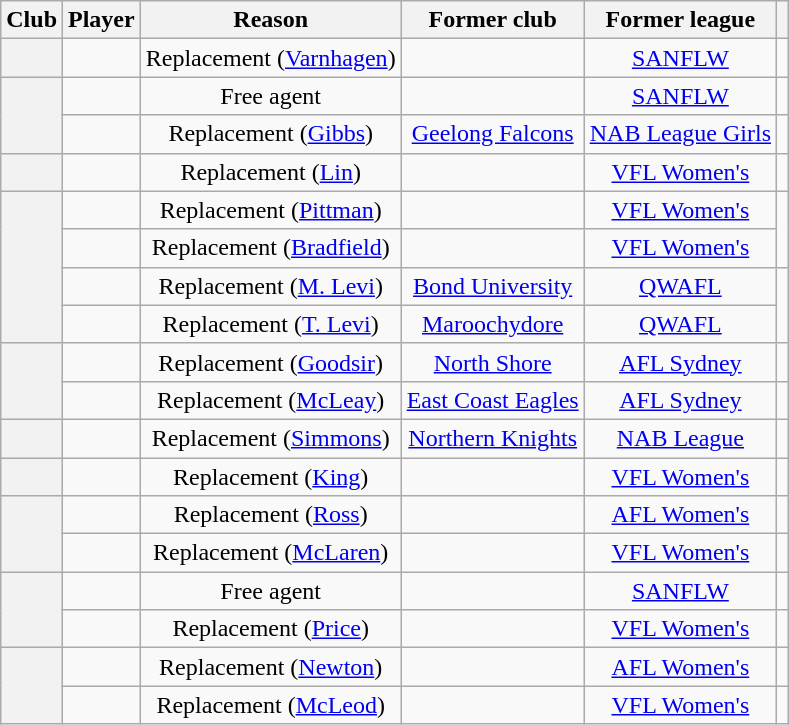<table class="wikitable sortable plainrowheaders" style="text-align:center;">
<tr>
<th scope="col">Club</th>
<th scope="col">Player</th>
<th scope="col">Reason</th>
<th scope="col">Former club</th>
<th scope="col">Former league</th>
<th class="unsortable"></th>
</tr>
<tr>
<th scope="row"></th>
<td></td>
<td>Replacement (<a href='#'>Varnhagen</a>)</td>
<td></td>
<td><a href='#'>SANFLW</a></td>
<td></td>
</tr>
<tr>
<th scope="row" rowspan=2></th>
<td></td>
<td>Free agent</td>
<td></td>
<td><a href='#'>SANFLW</a></td>
<td></td>
</tr>
<tr>
<td></td>
<td>Replacement (<a href='#'>Gibbs</a>)</td>
<td><a href='#'>Geelong Falcons</a></td>
<td><a href='#'>NAB League Girls</a></td>
<td></td>
</tr>
<tr>
<th scope="row"></th>
<td></td>
<td>Replacement (<a href='#'>Lin</a>)</td>
<td></td>
<td><a href='#'>VFL Women's</a></td>
<td></td>
</tr>
<tr>
<th scope="row" rowspan=4></th>
<td></td>
<td>Replacement (<a href='#'>Pittman</a>)</td>
<td></td>
<td><a href='#'>VFL Women's</a></td>
<td rowspan=2></td>
</tr>
<tr>
<td></td>
<td>Replacement (<a href='#'>Bradfield</a>)</td>
<td></td>
<td><a href='#'>VFL Women's</a></td>
</tr>
<tr>
<td></td>
<td>Replacement (<a href='#'>M. Levi</a>)</td>
<td><a href='#'>Bond University</a></td>
<td><a href='#'>QWAFL</a></td>
<td rowspan=2></td>
</tr>
<tr>
<td></td>
<td>Replacement (<a href='#'>T. Levi</a>)</td>
<td><a href='#'>Maroochydore</a></td>
<td><a href='#'>QWAFL</a></td>
</tr>
<tr>
<th scope="row" rowspan=2></th>
<td></td>
<td>Replacement (<a href='#'>Goodsir</a>)</td>
<td><a href='#'>North Shore</a></td>
<td><a href='#'>AFL Sydney</a></td>
<td></td>
</tr>
<tr>
<td></td>
<td>Replacement (<a href='#'>McLeay</a>)</td>
<td><a href='#'>East Coast Eagles</a></td>
<td><a href='#'>AFL Sydney</a></td>
<td></td>
</tr>
<tr>
<th scope="row"></th>
<td></td>
<td>Replacement (<a href='#'>Simmons</a>)</td>
<td><a href='#'>Northern Knights</a></td>
<td><a href='#'>NAB League</a></td>
<td></td>
</tr>
<tr>
<th scope="row"></th>
<td></td>
<td>Replacement (<a href='#'>King</a>)</td>
<td></td>
<td><a href='#'>VFL Women's</a></td>
<td></td>
</tr>
<tr>
<th scope="row" rowspan=2></th>
<td></td>
<td>Replacement (<a href='#'>Ross</a>)</td>
<td></td>
<td><a href='#'>AFL Women's</a></td>
<td></td>
</tr>
<tr>
<td></td>
<td>Replacement (<a href='#'>McLaren</a>)</td>
<td></td>
<td><a href='#'>VFL Women's</a></td>
<td></td>
</tr>
<tr>
<th scope="row" rowspan=2></th>
<td></td>
<td>Free agent</td>
<td></td>
<td><a href='#'>SANFLW</a></td>
<td></td>
</tr>
<tr>
<td></td>
<td>Replacement (<a href='#'>Price</a>)</td>
<td></td>
<td><a href='#'>VFL Women's</a></td>
<td></td>
</tr>
<tr>
<th scope="row" rowspan=2></th>
<td></td>
<td>Replacement (<a href='#'>Newton</a>)</td>
<td></td>
<td><a href='#'>AFL Women's</a></td>
<td></td>
</tr>
<tr>
<td></td>
<td>Replacement (<a href='#'>McLeod</a>)</td>
<td></td>
<td><a href='#'>VFL Women's</a></td>
<td></td>
</tr>
</table>
